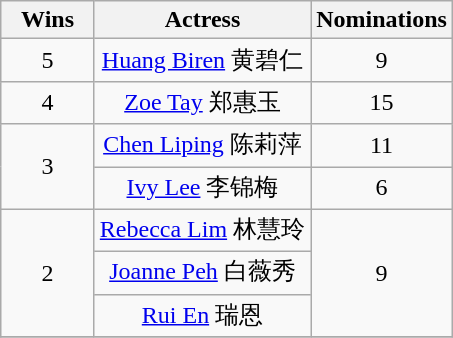<table class="wikitable" style="text-align:center;">
<tr>
<th scope="col" width="55" align="center">Wins</th>
<th scope="col" align="center">Actress</th>
<th scope="col" width="55">Nominations</th>
</tr>
<tr>
<td>5</td>
<td><a href='#'>Huang Biren</a> 黄碧仁</td>
<td>9</td>
</tr>
<tr>
<td>4</td>
<td><a href='#'>Zoe Tay</a> 郑惠玉</td>
<td>15</td>
</tr>
<tr>
<td rowspan=2>3</td>
<td><a href='#'>Chen Liping</a> 陈莉萍</td>
<td>11</td>
</tr>
<tr>
<td><a href='#'>Ivy Lee</a> 李锦梅</td>
<td>6</td>
</tr>
<tr>
<td rowspan=3>2</td>
<td><a href='#'>Rebecca Lim</a> 林慧玲</td>
<td rowspan=3>9</td>
</tr>
<tr>
<td><a href='#'>Joanne Peh</a> 白薇秀</td>
</tr>
<tr>
<td><a href='#'>Rui En</a> 瑞恩</td>
</tr>
<tr>
</tr>
</table>
